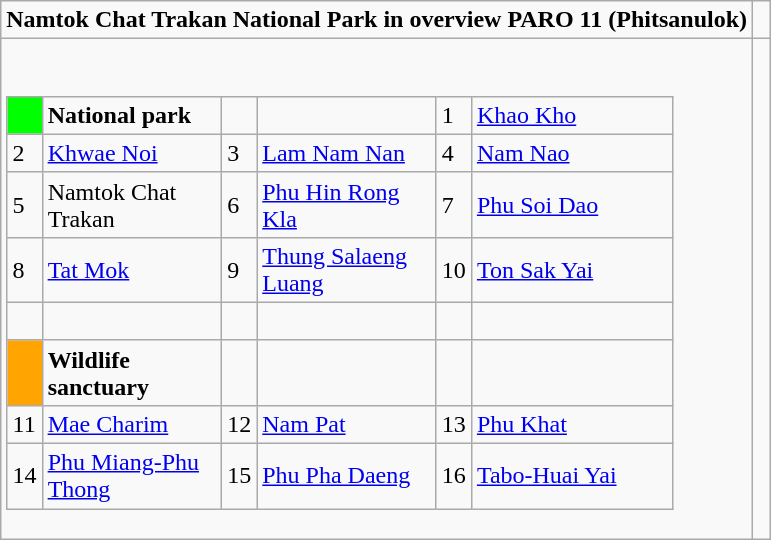<table role="presentation" class="wikitable mw-collapsible mw-collapsed">
<tr>
<td><strong>Namtok Chat Trakan National Park in overview PARO 11 (Phitsanulok)</strong></td>
<td> </td>
</tr>
<tr>
<td><br><table class= "wikitable" style= "width:90%;">
<tr>
<td style="width:3%; background:#00FF00;"> </td>
<td style="width:27%;"><strong>National park</strong></td>
<td style="width:3%;"> </td>
<td style="width:27%;"> </td>
<td style="width:3%;">1</td>
<td><a href='#'>Khao Kho</a></td>
</tr>
<tr>
<td>2</td>
<td><a href='#'>Khwae Noi</a></td>
<td>3</td>
<td><a href='#'>Lam Nam Nan</a></td>
<td>4</td>
<td><a href='#'>Nam Nao</a></td>
</tr>
<tr>
<td>5</td>
<td>Namtok Chat Trakan</td>
<td>6</td>
<td><a href='#'>Phu Hin Rong Kla</a></td>
<td>7</td>
<td><a href='#'>Phu Soi Dao</a></td>
</tr>
<tr>
<td>8</td>
<td><a href='#'>Tat Mok</a></td>
<td>9</td>
<td><a href='#'>Thung Salaeng Luang</a></td>
<td>10</td>
<td><a href='#'>Ton Sak Yai</a></td>
</tr>
<tr>
<td> </td>
<td> </td>
<td> </td>
<td> </td>
<td> </td>
<td> </td>
</tr>
<tr>
<td style="background:#FFA400;"> </td>
<td><strong>Wildlife sanctuary</strong></td>
<td> </td>
<td> </td>
<td> </td>
<td> </td>
</tr>
<tr>
<td>11</td>
<td><a href='#'>Mae Charim</a></td>
<td>12</td>
<td><a href='#'>Nam Pat</a></td>
<td>13</td>
<td><a href='#'>Phu Khat</a></td>
</tr>
<tr>
<td>14</td>
<td><a href='#'>Phu Miang-Phu Thong</a></td>
<td>15</td>
<td><a href='#'>Phu Pha Daeng</a></td>
<td>16</td>
<td><a href='#'>Tabo-Huai Yai</a></td>
</tr>
</table>
</td>
</tr>
</table>
